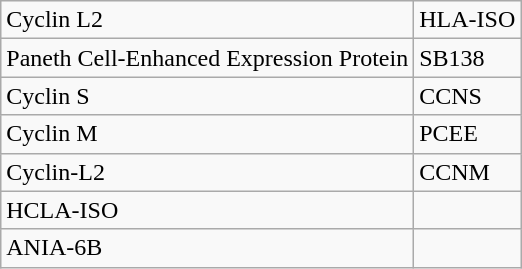<table class="wikitable">
<tr>
<td>Cyclin L2</td>
<td>HLA-ISO</td>
</tr>
<tr>
<td>Paneth Cell-Enhanced Expression Protein</td>
<td>SB138</td>
</tr>
<tr>
<td>Cyclin S</td>
<td>CCNS</td>
</tr>
<tr>
<td>Cyclin M</td>
<td>PCEE</td>
</tr>
<tr>
<td>Cyclin-L2</td>
<td>CCNM</td>
</tr>
<tr>
<td>HCLA-ISO</td>
<td></td>
</tr>
<tr>
<td>ANIA-6B</td>
<td></td>
</tr>
</table>
